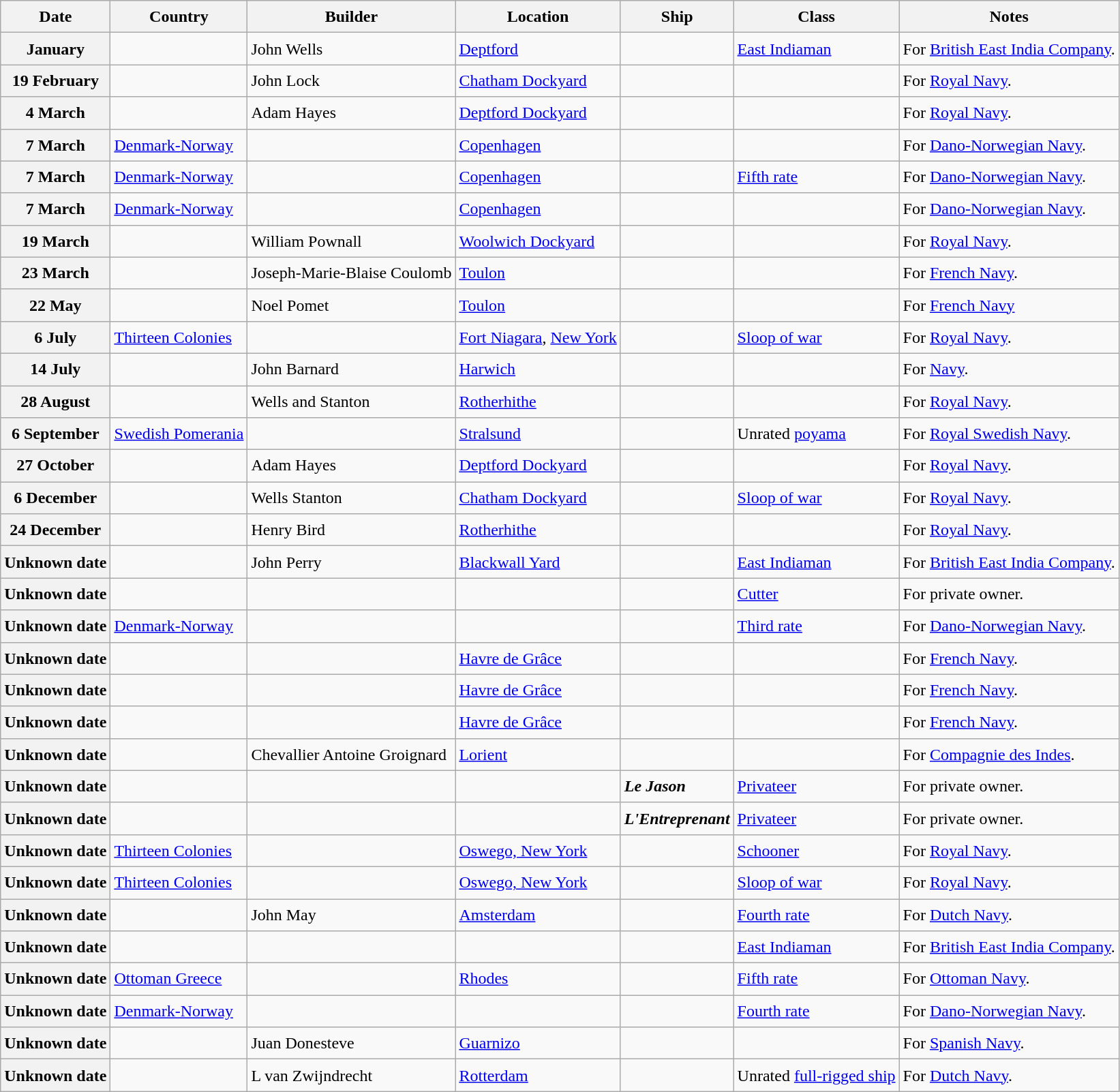<table class="wikitable sortable" style="font-size:1.00em; line-height:1.5em;">
<tr>
<th>Date</th>
<th>Country</th>
<th>Builder</th>
<th>Location</th>
<th>Ship</th>
<th>Class</th>
<th>Notes</th>
</tr>
<tr ---->
<th>January</th>
<td></td>
<td>John Wells</td>
<td><a href='#'>Deptford</a></td>
<td><strong></strong></td>
<td><a href='#'>East Indiaman</a></td>
<td>For <a href='#'>British East India Company</a>.</td>
</tr>
<tr ---->
<th>19 February</th>
<td></td>
<td>John Lock</td>
<td><a href='#'>Chatham Dockyard</a></td>
<td><strong></strong></td>
<td></td>
<td>For <a href='#'>Royal Navy</a>.</td>
</tr>
<tr ---->
<th>4 March</th>
<td></td>
<td>Adam Hayes</td>
<td><a href='#'>Deptford Dockyard</a></td>
<td><strong></strong></td>
<td></td>
<td>For <a href='#'>Royal Navy</a>.</td>
</tr>
<tr ---->
<th>7 March</th>
<td> <a href='#'>Denmark-Norway</a></td>
<td></td>
<td><a href='#'>Copenhagen</a></td>
<td><strong></strong></td>
<td></td>
<td>For <a href='#'>Dano-Norwegian Navy</a>.</td>
</tr>
<tr ---->
<th>7 March</th>
<td> <a href='#'>Denmark-Norway</a></td>
<td></td>
<td><a href='#'>Copenhagen</a></td>
<td><strong></strong></td>
<td><a href='#'>Fifth rate</a></td>
<td>For <a href='#'>Dano-Norwegian Navy</a>.</td>
</tr>
<tr ---->
<th>7 March</th>
<td> <a href='#'>Denmark-Norway</a></td>
<td></td>
<td><a href='#'>Copenhagen</a></td>
<td><strong></strong></td>
<td></td>
<td>For <a href='#'>Dano-Norwegian Navy</a>.</td>
</tr>
<tr ---->
<th>19 March</th>
<td></td>
<td>William Pownall</td>
<td><a href='#'>Woolwich Dockyard</a></td>
<td><strong></strong></td>
<td></td>
<td>For <a href='#'>Royal Navy</a>.</td>
</tr>
<tr ---->
<th>23 March</th>
<td></td>
<td>Joseph-Marie-Blaise Coulomb</td>
<td><a href='#'>Toulon</a></td>
<td><strong></strong></td>
<td></td>
<td>For <a href='#'>French Navy</a>.</td>
</tr>
<tr ---->
<th>22 May</th>
<td></td>
<td>Noel Pomet</td>
<td><a href='#'>Toulon</a></td>
<td><strong></strong></td>
<td></td>
<td>For <a href='#'>French Navy</a></td>
</tr>
<tr ---->
<th>6 July</th>
<td> <a href='#'>Thirteen Colonies</a></td>
<td></td>
<td><a href='#'>Fort Niagara</a>, <a href='#'>New York</a></td>
<td><strong></strong></td>
<td><a href='#'>Sloop of war</a></td>
<td>For <a href='#'>Royal Navy</a>.</td>
</tr>
<tr ---->
<th>14 July</th>
<td></td>
<td>John Barnard</td>
<td><a href='#'>Harwich</a></td>
<td><strong></strong></td>
<td></td>
<td>For <a href='#'>Navy</a>.</td>
</tr>
<tr ---->
<th>28 August</th>
<td></td>
<td>Wells and Stanton</td>
<td><a href='#'>Rotherhithe</a></td>
<td><strong></strong></td>
<td></td>
<td>For <a href='#'>Royal Navy</a>.</td>
</tr>
<tr ---->
<th>6 September</th>
<td>  <a href='#'>Swedish Pomerania</a></td>
<td></td>
<td><a href='#'>Stralsund</a></td>
<td><strong></strong></td>
<td>Unrated <a href='#'>poyama</a></td>
<td>For <a href='#'>Royal Swedish Navy</a>.</td>
</tr>
<tr ---->
<th>27 October</th>
<td></td>
<td>Adam Hayes</td>
<td><a href='#'>Deptford Dockyard</a></td>
<td><strong></strong></td>
<td></td>
<td>For <a href='#'>Royal Navy</a>.</td>
</tr>
<tr ---->
<th>6 December</th>
<td></td>
<td>Wells Stanton</td>
<td><a href='#'>Chatham Dockyard</a></td>
<td><strong></strong></td>
<td><a href='#'>Sloop of war</a></td>
<td>For <a href='#'>Royal Navy</a>.</td>
</tr>
<tr ---->
<th>24 December</th>
<td></td>
<td>Henry Bird</td>
<td><a href='#'>Rotherhithe</a></td>
<td><strong></strong></td>
<td></td>
<td>For <a href='#'>Royal Navy</a>.</td>
</tr>
<tr ---->
<th>Unknown date</th>
<td></td>
<td>John Perry</td>
<td><a href='#'>Blackwall Yard</a></td>
<td><strong></strong></td>
<td><a href='#'>East Indiaman</a></td>
<td>For <a href='#'>British East India Company</a>.</td>
</tr>
<tr ---->
<th>Unknown date</th>
<td></td>
<td></td>
<td></td>
<td><strong></strong></td>
<td><a href='#'>Cutter</a></td>
<td>For private owner.</td>
</tr>
<tr ---->
<th>Unknown date</th>
<td> <a href='#'>Denmark-Norway</a></td>
<td></td>
<td></td>
<td><strong></strong></td>
<td><a href='#'>Third rate</a></td>
<td>For <a href='#'>Dano-Norwegian Navy</a>.</td>
</tr>
<tr ---->
<th>Unknown date</th>
<td></td>
<td></td>
<td><a href='#'>Havre de Grâce</a></td>
<td><strong></strong></td>
<td></td>
<td>For <a href='#'>French Navy</a>.</td>
</tr>
<tr ---->
<th>Unknown date</th>
<td></td>
<td></td>
<td><a href='#'>Havre de Grâce</a></td>
<td><strong></strong></td>
<td></td>
<td>For <a href='#'>French Navy</a>.</td>
</tr>
<tr ---->
<th>Unknown date</th>
<td></td>
<td></td>
<td><a href='#'>Havre de Grâce</a></td>
<td><strong></strong></td>
<td></td>
<td>For <a href='#'>French Navy</a>.</td>
</tr>
<tr ---->
<th>Unknown date</th>
<td></td>
<td>Chevallier Antoine Groignard</td>
<td><a href='#'>Lorient</a></td>
<td><strong></strong></td>
<td></td>
<td>For <a href='#'>Compagnie des Indes</a>.</td>
</tr>
<tr ---->
<th>Unknown date</th>
<td></td>
<td></td>
<td></td>
<td><strong><em>Le Jason</em></strong></td>
<td><a href='#'>Privateer</a></td>
<td>For private owner.</td>
</tr>
<tr ---->
<th>Unknown date</th>
<td></td>
<td></td>
<td></td>
<td><strong><em>L'Entreprenant</em></strong></td>
<td><a href='#'>Privateer</a></td>
<td>For private owner.</td>
</tr>
<tr ---->
<th>Unknown date</th>
<td> <a href='#'>Thirteen Colonies</a></td>
<td></td>
<td><a href='#'>Oswego, New York</a></td>
<td><strong></strong></td>
<td><a href='#'>Schooner</a></td>
<td>For <a href='#'>Royal Navy</a>.</td>
</tr>
<tr ---->
<th>Unknown date</th>
<td> <a href='#'>Thirteen Colonies</a></td>
<td></td>
<td><a href='#'>Oswego, New York</a></td>
<td><strong></strong></td>
<td><a href='#'>Sloop of war</a></td>
<td>For <a href='#'>Royal Navy</a>.</td>
</tr>
<tr ---->
<th>Unknown date</th>
<td></td>
<td>John May</td>
<td><a href='#'>Amsterdam</a></td>
<td><strong></strong></td>
<td><a href='#'>Fourth rate</a></td>
<td>For <a href='#'>Dutch Navy</a>.</td>
</tr>
<tr ---->
<th>Unknown date</th>
<td></td>
<td></td>
<td></td>
<td><strong></strong></td>
<td><a href='#'>East Indiaman</a></td>
<td>For <a href='#'>British East India Company</a>.</td>
</tr>
<tr ---->
<th>Unknown date</th>
<td> <a href='#'>Ottoman Greece</a></td>
<td></td>
<td><a href='#'>Rhodes</a></td>
<td><strong></strong></td>
<td><a href='#'>Fifth rate</a></td>
<td>For <a href='#'>Ottoman Navy</a>.</td>
</tr>
<tr ---->
<th>Unknown date</th>
<td> <a href='#'>Denmark-Norway</a></td>
<td></td>
<td></td>
<td><strong></strong></td>
<td><a href='#'>Fourth rate</a></td>
<td>For <a href='#'>Dano-Norwegian Navy</a>.</td>
</tr>
<tr ---->
<th>Unknown date</th>
<td></td>
<td>Juan Donesteve</td>
<td><a href='#'>Guarnizo</a></td>
<td><strong></strong></td>
<td></td>
<td>For <a href='#'>Spanish Navy</a>.</td>
</tr>
<tr ---->
<th>Unknown date</th>
<td></td>
<td>L van Zwijndrecht</td>
<td><a href='#'>Rotterdam</a></td>
<td><strong></strong></td>
<td>Unrated <a href='#'>full-rigged ship</a></td>
<td>For <a href='#'>Dutch Navy</a>.</td>
</tr>
</table>
